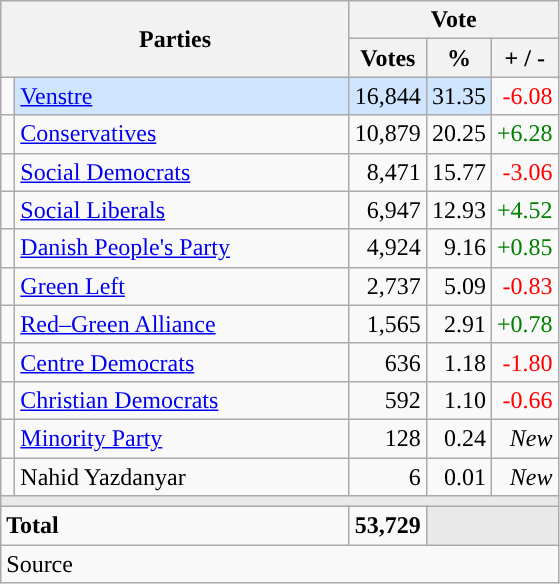<table class="wikitable" style="text-align:right;">
<tr>
<th style="text-align:centre;" rowspan="2" colspan="2" width="225">Parties</th>
<th colspan="3">Vote</th>
</tr>
<tr>
<th width="15">Votes</th>
<th width="15">%</th>
<th width="15">+ / -</th>
</tr>
<tr>
<td width="2" style="color:inherit;background:"></td>
<td bgcolor=#cfe5fe  align="left"><a href='#'>Venstre</a></td>
<td bgcolor=#cfe5fe>16,844</td>
<td bgcolor=#cfe5fe>31.35</td>
<td style=color:red;>-6.08</td>
</tr>
<tr>
<td width="2" style="color:inherit;background:"></td>
<td align="left"><a href='#'>Conservatives</a></td>
<td>10,879</td>
<td>20.25</td>
<td style=color:green;>+6.28</td>
</tr>
<tr>
<td width="2" style="color:inherit;background:"></td>
<td align="left"><a href='#'>Social Democrats</a></td>
<td>8,471</td>
<td>15.77</td>
<td style=color:red;>-3.06</td>
</tr>
<tr>
<td width="2" style="color:inherit;background:"></td>
<td align="left"><a href='#'>Social Liberals</a></td>
<td>6,947</td>
<td>12.93</td>
<td style=color:green;>+4.52</td>
</tr>
<tr>
<td width="2" style="color:inherit;background:"></td>
<td align="left"><a href='#'>Danish People's Party</a></td>
<td>4,924</td>
<td>9.16</td>
<td style=color:green;>+0.85</td>
</tr>
<tr>
<td width="2" style="color:inherit;background:"></td>
<td align="left"><a href='#'>Green Left</a></td>
<td>2,737</td>
<td>5.09</td>
<td style=color:red;>-0.83</td>
</tr>
<tr>
<td width="2" style="color:inherit;background:"></td>
<td align="left"><a href='#'>Red–Green Alliance</a></td>
<td>1,565</td>
<td>2.91</td>
<td style=color:green;>+0.78</td>
</tr>
<tr>
<td width="2" style="color:inherit;background:"></td>
<td align="left"><a href='#'>Centre Democrats</a></td>
<td>636</td>
<td>1.18</td>
<td style=color:red;>-1.80</td>
</tr>
<tr>
<td width="2" style="color:inherit;background:"></td>
<td align="left"><a href='#'>Christian Democrats</a></td>
<td>592</td>
<td>1.10</td>
<td style=color:red;>-0.66</td>
</tr>
<tr>
<td width="2" style="color:inherit;background:"></td>
<td align="left"><a href='#'>Minority Party</a></td>
<td>128</td>
<td>0.24</td>
<td><em>New</em></td>
</tr>
<tr>
<td width="2" style="color:inherit;background:"></td>
<td align="left">Nahid Yazdanyar</td>
<td>6</td>
<td>0.01</td>
<td><em>New</em></td>
</tr>
<tr>
<td colspan="7" bgcolor="#E9E9E9"></td>
</tr>
<tr>
<td align="left" colspan="2"><strong>Total</strong></td>
<td><strong>53,729</strong></td>
<td bgcolor="#E9E9E9" colspan="2"></td>
</tr>
<tr>
<td align="left" colspan="6">Source</td>
</tr>
</table>
